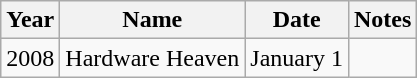<table class="wikitable">
<tr>
<th>Year</th>
<th>Name</th>
<th>Date</th>
<th>Notes</th>
</tr>
<tr>
<td>2008</td>
<td>Hardware Heaven</td>
<td>January 1</td>
<td></td>
</tr>
</table>
